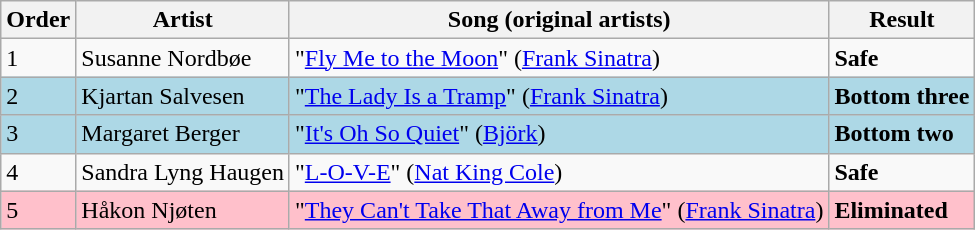<table class=wikitable>
<tr>
<th>Order</th>
<th>Artist</th>
<th>Song (original artists)</th>
<th>Result</th>
</tr>
<tr>
<td>1</td>
<td>Susanne Nordbøe</td>
<td>"<a href='#'>Fly Me to the Moon</a>" (<a href='#'>Frank Sinatra</a>)</td>
<td><strong>Safe</strong></td>
</tr>
<tr style="background:lightblue;">
<td>2</td>
<td>Kjartan Salvesen</td>
<td>"<a href='#'>The Lady Is a Tramp</a>" (<a href='#'>Frank Sinatra</a>)</td>
<td><strong>Bottom three</strong></td>
</tr>
<tr style="background:lightblue;">
<td>3</td>
<td>Margaret Berger</td>
<td>"<a href='#'>It's Oh So Quiet</a>" (<a href='#'>Björk</a>)</td>
<td><strong>Bottom two</strong></td>
</tr>
<tr>
<td>4</td>
<td>Sandra Lyng Haugen</td>
<td>"<a href='#'>L-O-V-E</a>" (<a href='#'>Nat King Cole</a>)</td>
<td><strong>Safe</strong></td>
</tr>
<tr style="background:pink;">
<td>5</td>
<td>Håkon Njøten</td>
<td>"<a href='#'>They Can't Take That Away from Me</a>" (<a href='#'>Frank Sinatra</a>)</td>
<td><strong>Eliminated</strong></td>
</tr>
</table>
